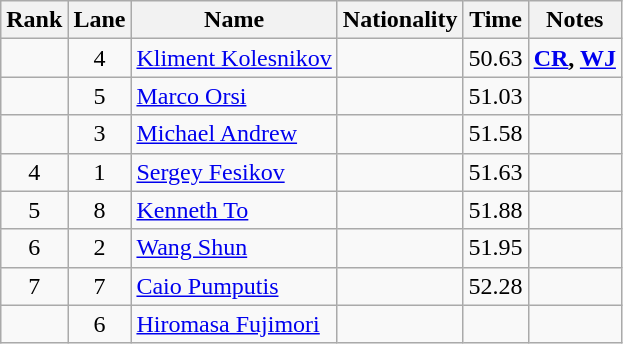<table class="wikitable sortable" style="text-align:center">
<tr>
<th>Rank</th>
<th>Lane</th>
<th>Name</th>
<th>Nationality</th>
<th>Time</th>
<th>Notes</th>
</tr>
<tr>
<td></td>
<td>4</td>
<td align=left><a href='#'>Kliment Kolesnikov</a></td>
<td align=left></td>
<td>50.63</td>
<td><strong><a href='#'>CR</a>, <a href='#'>WJ</a></strong></td>
</tr>
<tr>
<td></td>
<td>5</td>
<td align=left><a href='#'>Marco Orsi</a></td>
<td align=left></td>
<td>51.03</td>
<td></td>
</tr>
<tr>
<td></td>
<td>3</td>
<td align=left><a href='#'>Michael Andrew</a></td>
<td align=left></td>
<td>51.58</td>
<td></td>
</tr>
<tr>
<td>4</td>
<td>1</td>
<td align=left><a href='#'>Sergey Fesikov</a></td>
<td align=left></td>
<td>51.63</td>
<td></td>
</tr>
<tr>
<td>5</td>
<td>8</td>
<td align=left><a href='#'>Kenneth To</a></td>
<td align=left></td>
<td>51.88</td>
<td></td>
</tr>
<tr>
<td>6</td>
<td>2</td>
<td align=left><a href='#'>Wang Shun</a></td>
<td align=left></td>
<td>51.95</td>
<td></td>
</tr>
<tr>
<td>7</td>
<td>7</td>
<td align=left><a href='#'>Caio Pumputis</a></td>
<td align=left></td>
<td>52.28</td>
<td></td>
</tr>
<tr>
<td></td>
<td>6</td>
<td align=left><a href='#'>Hiromasa Fujimori</a></td>
<td align=left></td>
<td></td>
<td></td>
</tr>
</table>
